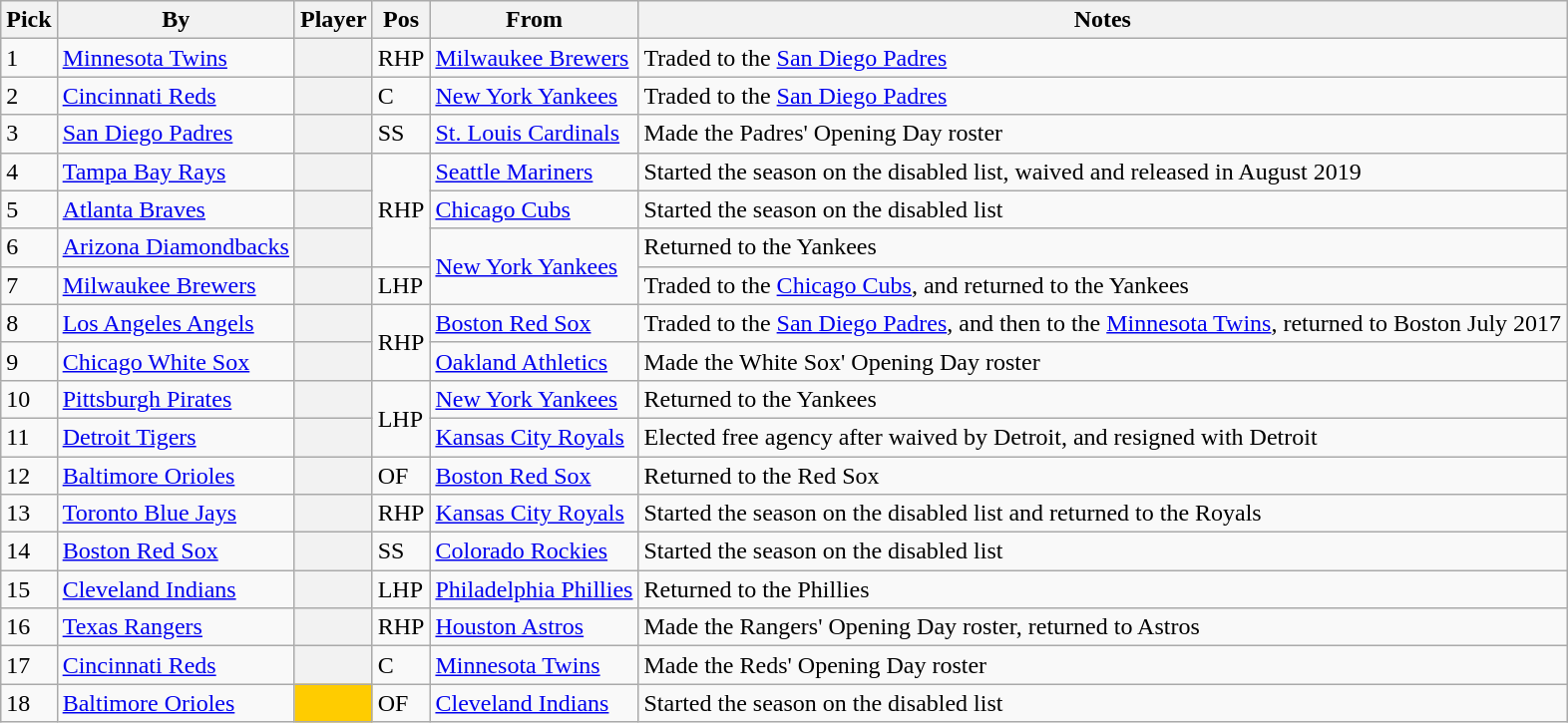<table class="wikitable sortable plainrowheaders">
<tr>
<th scope="col">Pick</th>
<th scope="col">By</th>
<th scope="col">Player</th>
<th scope="col">Pos</th>
<th scope="col">From</th>
<th scope="col">Notes</th>
</tr>
<tr>
<td>1</td>
<td><a href='#'>Minnesota Twins</a></td>
<th scope="row"></th>
<td>RHP</td>
<td><a href='#'>Milwaukee Brewers</a></td>
<td>Traded to the <a href='#'>San Diego Padres</a></td>
</tr>
<tr>
<td>2</td>
<td><a href='#'>Cincinnati Reds</a></td>
<th scope="row"></th>
<td>C</td>
<td><a href='#'>New York Yankees</a></td>
<td>Traded to the <a href='#'>San Diego Padres</a></td>
</tr>
<tr>
<td>3</td>
<td><a href='#'>San Diego Padres</a></td>
<th scope="row"></th>
<td>SS</td>
<td><a href='#'>St. Louis Cardinals</a></td>
<td>Made the Padres' Opening Day roster</td>
</tr>
<tr>
<td>4</td>
<td><a href='#'>Tampa Bay Rays</a></td>
<th scope="row"></th>
<td rowspan="3">RHP</td>
<td><a href='#'>Seattle Mariners</a></td>
<td>Started the season on the disabled list, waived and released in August 2019</td>
</tr>
<tr>
<td>5</td>
<td><a href='#'>Atlanta Braves</a></td>
<th scope="row"></th>
<td><a href='#'>Chicago Cubs</a></td>
<td>Started the season on the disabled list</td>
</tr>
<tr>
<td>6</td>
<td><a href='#'>Arizona Diamondbacks</a></td>
<th scope="row"></th>
<td rowspan="2"><a href='#'>New York Yankees</a></td>
<td>Returned to the Yankees</td>
</tr>
<tr>
<td>7</td>
<td><a href='#'>Milwaukee Brewers</a></td>
<th scope="row"></th>
<td>LHP</td>
<td>Traded to the <a href='#'>Chicago Cubs</a>, and returned to the Yankees</td>
</tr>
<tr>
<td>8</td>
<td><a href='#'>Los Angeles Angels</a></td>
<th scope="row"></th>
<td rowspan="2">RHP</td>
<td><a href='#'>Boston Red Sox</a></td>
<td>Traded to the <a href='#'>San Diego Padres</a>, and then to the <a href='#'>Minnesota Twins</a>, returned to Boston July 2017</td>
</tr>
<tr>
<td>9</td>
<td><a href='#'>Chicago White Sox</a></td>
<th scope="row"></th>
<td><a href='#'>Oakland Athletics</a></td>
<td>Made the White Sox' Opening Day roster</td>
</tr>
<tr>
<td>10</td>
<td><a href='#'>Pittsburgh Pirates</a></td>
<th scope="row"></th>
<td rowspan="2">LHP</td>
<td><a href='#'>New York Yankees</a></td>
<td>Returned to the Yankees</td>
</tr>
<tr>
<td>11</td>
<td><a href='#'>Detroit Tigers</a></td>
<th scope="row"></th>
<td><a href='#'>Kansas City Royals</a></td>
<td>Elected free agency after waived by Detroit, and resigned with Detroit</td>
</tr>
<tr>
<td>12</td>
<td><a href='#'>Baltimore Orioles</a></td>
<th scope="row"></th>
<td>OF</td>
<td><a href='#'>Boston Red Sox</a></td>
<td>Returned to the Red Sox</td>
</tr>
<tr>
<td>13</td>
<td><a href='#'>Toronto Blue Jays</a></td>
<th scope="row"></th>
<td>RHP</td>
<td><a href='#'>Kansas City Royals</a></td>
<td>Started the season on the disabled list and returned to the Royals</td>
</tr>
<tr>
<td>14</td>
<td><a href='#'>Boston Red Sox</a></td>
<th scope="row"></th>
<td>SS</td>
<td><a href='#'>Colorado Rockies</a></td>
<td>Started the season on the disabled list</td>
</tr>
<tr>
<td>15</td>
<td><a href='#'>Cleveland Indians</a></td>
<th scope="row"></th>
<td>LHP</td>
<td><a href='#'>Philadelphia Phillies</a></td>
<td>Returned to the Phillies</td>
</tr>
<tr>
<td>16</td>
<td><a href='#'>Texas Rangers</a></td>
<th scope="row"></th>
<td>RHP</td>
<td><a href='#'>Houston Astros</a></td>
<td>Made the Rangers' Opening Day roster, returned to Astros</td>
</tr>
<tr>
<td>17</td>
<td><a href='#'>Cincinnati Reds</a></td>
<th scope="row"></th>
<td>C</td>
<td><a href='#'>Minnesota Twins</a></td>
<td>Made the Reds' Opening Day roster</td>
</tr>
<tr>
<td>18</td>
<td><a href='#'>Baltimore Orioles</a></td>
<td !scope="row" style="background:#fc0"></td>
<td>OF</td>
<td><a href='#'>Cleveland Indians</a></td>
<td>Started the season on the disabled list</td>
</tr>
</table>
